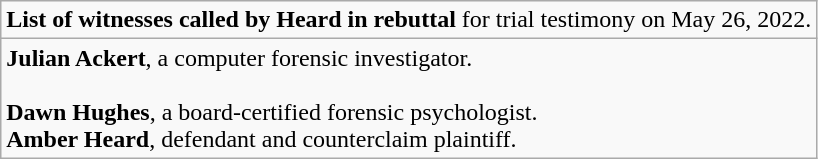<table role="presentation" class="wikitable mw-collapsible mw-collapsed">
<tr>
<td + class="nowrap"><strong>List of witnesses called by Heard in rebuttal</strong> for trial testimony on May 26, 2022.</td>
</tr>
<tr>
<td><strong>Julian Ackert</strong>, a computer forensic investigator.<br><br><strong>Dawn Hughes</strong>, a board-certified forensic psychologist.<br><strong>Amber Heard</strong>, defendant and counterclaim plaintiff.</td>
</tr>
</table>
